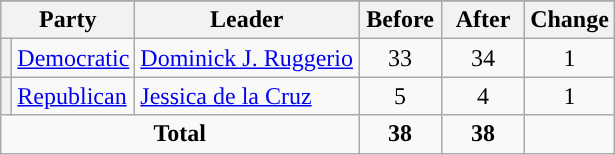<table class="wikitable" style="text-align:center;">
<tr>
</tr>
<tr>
<th colspan="2">Party</th>
<th>Leader</th>
<th style="width:3em">Before</th>
<th style="width:3em">After</th>
<th style="width:3em">Change</th>
</tr>
<tr>
<th style="background-color:"></th>
<td style="text-align:left;"><a href='#'>Democratic</a></td>
<td style="text-align:left;"><a href='#'>Dominick J. Ruggerio</a></td>
<td>33</td>
<td>34</td>
<td> 1</td>
</tr>
<tr>
<th style="background-color:"></th>
<td style="text-align:left;"><a href='#'>Republican</a></td>
<td style="text-align:left;"><a href='#'>Jessica de la Cruz</a></td>
<td>5</td>
<td>4</td>
<td> 1</td>
</tr>
<tr>
<td colspan="3"><strong>Total</strong></td>
<td><strong>38</strong></td>
<td><strong>38</strong></td>
<td></td>
</tr>
</table>
